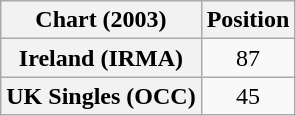<table class="wikitable plainrowheaders" style="text-align:center">
<tr>
<th>Chart (2003)</th>
<th>Position</th>
</tr>
<tr>
<th scope="row">Ireland (IRMA)</th>
<td>87</td>
</tr>
<tr>
<th scope="row">UK Singles (OCC)</th>
<td>45</td>
</tr>
</table>
